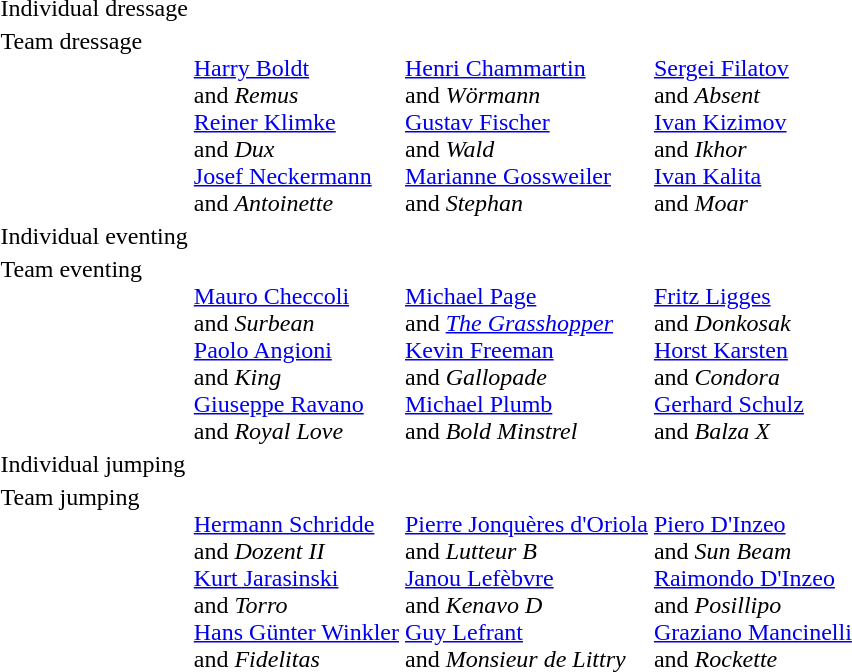<table>
<tr valign="top">
<td>Individual dressage<br></td>
<td></td>
<td></td>
<td></td>
</tr>
<tr valign="top">
<td>Team dressage<br></td>
<td valign=top><br><a href='#'>Harry Boldt</a> <br> and <em>Remus</em> <br> <a href='#'>Reiner Klimke</a> <br> and <em>Dux</em> <br> <a href='#'>Josef Neckermann</a> <br> and <em>Antoinette</em></td>
<td valign=top><br><a href='#'>Henri Chammartin</a> <br> and <em>Wörmann</em> <br> <a href='#'>Gustav Fischer</a> <br> and <em>Wald</em> <br> <a href='#'>Marianne Gossweiler</a> <br> and <em>Stephan</em></td>
<td valign=top><br><a href='#'>Sergei Filatov</a> <br> and <em>Absent</em> <br> <a href='#'>Ivan Kizimov</a> <br> and <em>Ikhor</em> <br> <a href='#'>Ivan Kalita</a> <br> and <em>Moar</em></td>
</tr>
<tr valign="top">
<td>Individual eventing<br></td>
<td></td>
<td></td>
<td></td>
</tr>
<tr valign="top">
<td>Team eventing<br></td>
<td valign=top><br><a href='#'>Mauro Checcoli</a> <br> and <em>Surbean</em> <br> <a href='#'>Paolo Angioni</a> <br> and <em>King</em> <br> <a href='#'>Giuseppe Ravano</a> <br> and <em>Royal Love</em></td>
<td valign=top><br><a href='#'>Michael Page</a> <br> and <em><a href='#'>The Grasshopper</a></em> <br> <a href='#'>Kevin Freeman</a> <br> and <em>Gallopade</em> <br> <a href='#'>Michael Plumb</a> <br> and <em>Bold Minstrel</em></td>
<td valign=top><br><a href='#'>Fritz Ligges</a> <br> and <em>Donkosak</em> <br> <a href='#'>Horst Karsten</a> <br> and <em>Condora</em> <br> <a href='#'>Gerhard Schulz</a> <br> and <em>Balza X</em></td>
</tr>
<tr valign="top">
<td>Individual jumping<br></td>
<td></td>
<td></td>
<td></td>
</tr>
<tr valign="top">
<td>Team jumping<br></td>
<td valign=top><br><a href='#'>Hermann Schridde</a> <br> and <em>Dozent II</em> <br> <a href='#'>Kurt Jarasinski</a> <br> and <em>Torro</em> <br> <a href='#'>Hans Günter Winkler</a> <br> and <em>Fidelitas</em></td>
<td valign=top><br><a href='#'>Pierre Jonquères d'Oriola</a> <br> and <em>Lutteur B</em> <br> <a href='#'>Janou Lefèbvre</a> <br> and <em>Kenavo D</em> <br> <a href='#'>Guy Lefrant</a> <br> and <em>Monsieur de Littry</em></td>
<td valign=top><br><a href='#'>Piero D'Inzeo</a> <br> and <em>Sun Beam</em> <br> <a href='#'>Raimondo D'Inzeo</a> <br> and <em>Posillipo</em> <br> <a href='#'>Graziano Mancinelli</a> <br> and <em>Rockette</em></td>
</tr>
</table>
